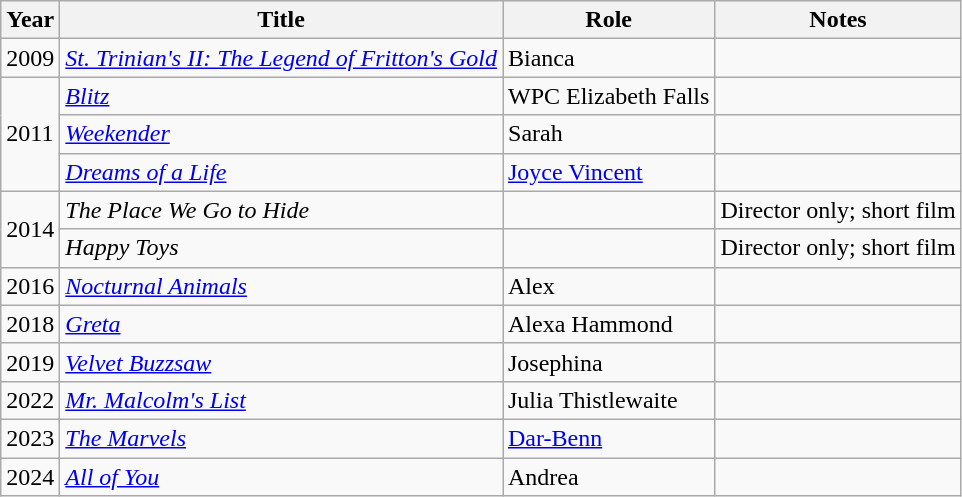<table class="wikitable sortable">
<tr>
<th>Year</th>
<th>Title</th>
<th>Role</th>
<th class="unsortable">Notes</th>
</tr>
<tr>
<td>2009</td>
<td><em><a href='#'>St. Trinian's II: The Legend of Fritton's Gold</a></em></td>
<td>Bianca</td>
<td></td>
</tr>
<tr>
<td rowspan="3">2011</td>
<td><em><a href='#'>Blitz</a></em></td>
<td>WPC Elizabeth Falls</td>
<td></td>
</tr>
<tr>
<td><em><a href='#'>Weekender</a></em></td>
<td>Sarah</td>
<td></td>
</tr>
<tr>
<td><em><a href='#'>Dreams of a Life</a></em></td>
<td><a href='#'>Joyce Vincent</a></td>
<td></td>
</tr>
<tr>
<td rowspan="2">2014</td>
<td><em>The Place We Go to Hide</em></td>
<td></td>
<td>Director only; short film</td>
</tr>
<tr>
<td><em>Happy Toys</em></td>
<td></td>
<td>Director only; short film</td>
</tr>
<tr>
<td>2016</td>
<td><em><a href='#'>Nocturnal Animals</a></em></td>
<td>Alex</td>
<td></td>
</tr>
<tr>
<td>2018</td>
<td><em><a href='#'>Greta</a></em></td>
<td>Alexa Hammond</td>
<td></td>
</tr>
<tr>
<td>2019</td>
<td><em><a href='#'>Velvet Buzzsaw</a></em></td>
<td>Josephina</td>
<td></td>
</tr>
<tr>
<td>2022</td>
<td><em><a href='#'>Mr. Malcolm's List</a></em></td>
<td>Julia Thistlewaite</td>
<td></td>
</tr>
<tr>
<td>2023</td>
<td><em><a href='#'>The Marvels</a></em></td>
<td><a href='#'>Dar-Benn</a></td>
<td></td>
</tr>
<tr>
<td>2024</td>
<td><em><a href='#'>All of You</a></em></td>
<td>Andrea</td>
<td></td>
</tr>
</table>
